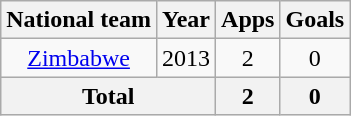<table class="wikitable" style="text-align:center">
<tr>
<th>National team</th>
<th>Year</th>
<th>Apps</th>
<th>Goals</th>
</tr>
<tr>
<td rowspan="1"><a href='#'>Zimbabwe</a></td>
<td>2013</td>
<td>2</td>
<td>0</td>
</tr>
<tr>
<th colspan=2>Total</th>
<th>2</th>
<th>0</th>
</tr>
</table>
